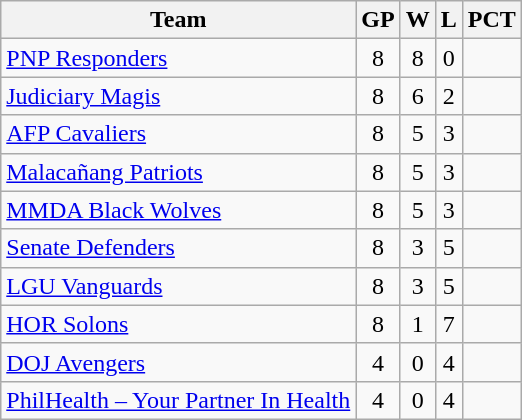<table class="wikitable sortable" style="text-align:center;">
<tr>
<th>Team</th>
<th>GP</th>
<th>W</th>
<th>L</th>
<th>PCT</th>
</tr>
<tr>
<td align=left><a href='#'>PNP Responders</a></td>
<td>8</td>
<td>8</td>
<td>0</td>
<td></td>
</tr>
<tr>
<td align=left><a href='#'>Judiciary Magis</a></td>
<td>8</td>
<td>6</td>
<td>2</td>
<td></td>
</tr>
<tr>
<td align=left><a href='#'>AFP Cavaliers</a></td>
<td>8</td>
<td>5</td>
<td>3</td>
<td></td>
</tr>
<tr>
<td align=left><a href='#'>Malacañang Patriots</a></td>
<td>8</td>
<td>5</td>
<td>3</td>
<td></td>
</tr>
<tr>
<td align=left><a href='#'>MMDA Black Wolves</a></td>
<td>8</td>
<td>5</td>
<td>3</td>
<td></td>
</tr>
<tr>
<td align=left><a href='#'>Senate Defenders</a></td>
<td>8</td>
<td>3</td>
<td>5</td>
<td></td>
</tr>
<tr>
<td align=left><a href='#'>LGU Vanguards</a></td>
<td>8</td>
<td>3</td>
<td>5</td>
<td></td>
</tr>
<tr>
<td align=left><a href='#'>HOR Solons</a></td>
<td>8</td>
<td>1</td>
<td>7</td>
<td></td>
</tr>
<tr>
<td align=left><a href='#'>DOJ Avengers</a></td>
<td>4</td>
<td>0</td>
<td>4</td>
<td></td>
</tr>
<tr>
<td align=left><a href='#'>PhilHealth – Your Partner In Health</a></td>
<td>4</td>
<td>0</td>
<td>4</td>
<td></td>
</tr>
</table>
